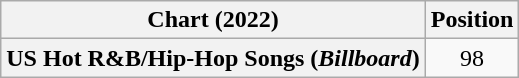<table class="wikitable plainrowheaders" style="text-align:center">
<tr>
<th scope="col">Chart (2022)</th>
<th scope="col">Position</th>
</tr>
<tr>
<th scope="row">US Hot R&B/Hip-Hop Songs (<em>Billboard</em>)</th>
<td>98</td>
</tr>
</table>
